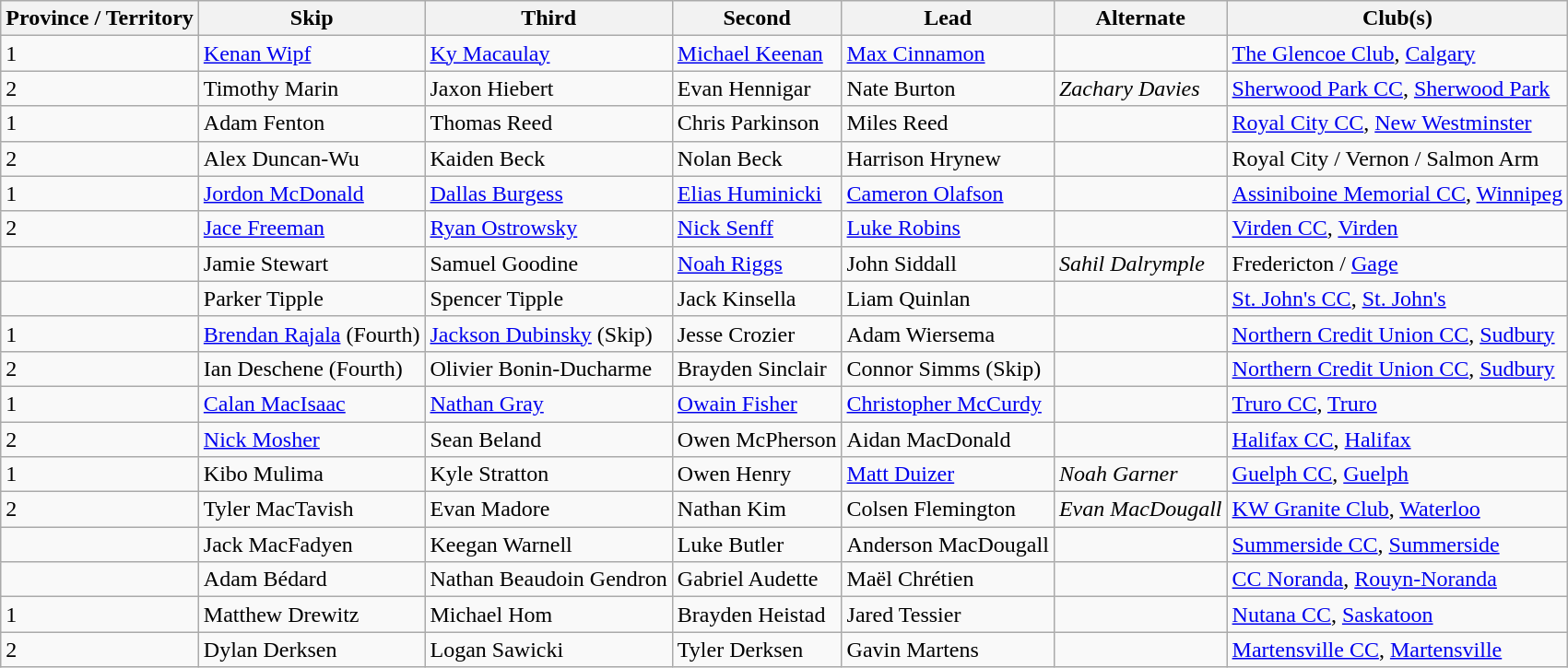<table class="wikitable">
<tr>
<th scope="col">Province / Territory</th>
<th scope="col">Skip</th>
<th scope="col">Third</th>
<th scope="col">Second</th>
<th scope="col">Lead</th>
<th scope="col">Alternate</th>
<th scope="col">Club(s)</th>
</tr>
<tr>
<td> 1</td>
<td><a href='#'>Kenan Wipf</a></td>
<td><a href='#'>Ky Macaulay</a></td>
<td><a href='#'>Michael Keenan</a></td>
<td><a href='#'>Max Cinnamon</a></td>
<td></td>
<td><a href='#'>The Glencoe Club</a>, <a href='#'>Calgary</a></td>
</tr>
<tr>
<td> 2</td>
<td>Timothy Marin</td>
<td>Jaxon Hiebert</td>
<td>Evan Hennigar</td>
<td>Nate Burton</td>
<td><em>Zachary Davies</em></td>
<td><a href='#'>Sherwood Park CC</a>, <a href='#'>Sherwood Park</a></td>
</tr>
<tr>
<td> 1</td>
<td>Adam Fenton</td>
<td>Thomas Reed</td>
<td>Chris Parkinson</td>
<td>Miles Reed</td>
<td></td>
<td><a href='#'>Royal City CC</a>, <a href='#'>New Westminster</a></td>
</tr>
<tr>
<td> 2</td>
<td>Alex Duncan-Wu</td>
<td>Kaiden Beck</td>
<td>Nolan Beck</td>
<td>Harrison Hrynew</td>
<td></td>
<td>Royal City / Vernon / Salmon Arm</td>
</tr>
<tr>
<td> 1</td>
<td><a href='#'>Jordon McDonald</a></td>
<td><a href='#'>Dallas Burgess</a></td>
<td><a href='#'>Elias Huminicki</a></td>
<td><a href='#'>Cameron Olafson</a></td>
<td></td>
<td><a href='#'>Assiniboine Memorial CC</a>, <a href='#'>Winnipeg</a></td>
</tr>
<tr>
<td> 2</td>
<td><a href='#'>Jace Freeman</a></td>
<td><a href='#'>Ryan Ostrowsky</a></td>
<td><a href='#'>Nick Senff</a></td>
<td><a href='#'>Luke Robins</a></td>
<td></td>
<td><a href='#'>Virden CC</a>, <a href='#'>Virden</a></td>
</tr>
<tr>
<td></td>
<td>Jamie Stewart</td>
<td>Samuel Goodine</td>
<td><a href='#'>Noah Riggs</a></td>
<td>John Siddall</td>
<td><em>Sahil Dalrymple</em></td>
<td>Fredericton / <a href='#'>Gage</a></td>
</tr>
<tr>
<td></td>
<td>Parker Tipple</td>
<td>Spencer Tipple</td>
<td>Jack Kinsella</td>
<td>Liam Quinlan</td>
<td></td>
<td><a href='#'>St. John's CC</a>, <a href='#'>St. John's</a></td>
</tr>
<tr>
<td> 1</td>
<td><a href='#'>Brendan Rajala</a> (Fourth)</td>
<td><a href='#'>Jackson Dubinsky</a> (Skip)</td>
<td>Jesse Crozier</td>
<td>Adam Wiersema</td>
<td></td>
<td><a href='#'>Northern Credit Union CC</a>, <a href='#'>Sudbury</a></td>
</tr>
<tr>
<td> 2</td>
<td>Ian Deschene (Fourth)</td>
<td>Olivier Bonin-Ducharme</td>
<td>Brayden Sinclair</td>
<td>Connor Simms (Skip)</td>
<td></td>
<td><a href='#'>Northern Credit Union CC</a>, <a href='#'>Sudbury</a></td>
</tr>
<tr>
<td> 1</td>
<td><a href='#'>Calan MacIsaac</a></td>
<td><a href='#'>Nathan Gray</a></td>
<td><a href='#'>Owain Fisher</a></td>
<td><a href='#'>Christopher McCurdy</a></td>
<td></td>
<td><a href='#'>Truro CC</a>, <a href='#'>Truro</a></td>
</tr>
<tr>
<td> 2</td>
<td><a href='#'>Nick Mosher</a></td>
<td>Sean Beland</td>
<td>Owen McPherson</td>
<td>Aidan MacDonald</td>
<td></td>
<td><a href='#'>Halifax CC</a>, <a href='#'>Halifax</a></td>
</tr>
<tr>
<td> 1</td>
<td>Kibo Mulima</td>
<td>Kyle Stratton</td>
<td>Owen Henry</td>
<td><a href='#'>Matt Duizer</a></td>
<td><em>Noah Garner</em></td>
<td><a href='#'>Guelph CC</a>, <a href='#'>Guelph</a></td>
</tr>
<tr>
<td> 2</td>
<td>Tyler MacTavish</td>
<td>Evan Madore</td>
<td>Nathan Kim</td>
<td>Colsen Flemington</td>
<td><em>Evan MacDougall</em></td>
<td><a href='#'>KW Granite Club</a>, <a href='#'>Waterloo</a></td>
</tr>
<tr>
<td></td>
<td>Jack MacFadyen</td>
<td>Keegan Warnell</td>
<td>Luke Butler</td>
<td>Anderson MacDougall</td>
<td></td>
<td><a href='#'>Summerside CC</a>, <a href='#'>Summerside</a></td>
</tr>
<tr>
<td></td>
<td>Adam Bédard</td>
<td>Nathan Beaudoin Gendron</td>
<td>Gabriel Audette</td>
<td>Maël Chrétien</td>
<td></td>
<td><a href='#'>CC Noranda</a>, <a href='#'>Rouyn-Noranda</a></td>
</tr>
<tr>
<td> 1</td>
<td>Matthew Drewitz</td>
<td>Michael Hom</td>
<td>Brayden Heistad</td>
<td>Jared Tessier</td>
<td></td>
<td><a href='#'>Nutana CC</a>, <a href='#'>Saskatoon</a></td>
</tr>
<tr>
<td> 2</td>
<td>Dylan Derksen</td>
<td>Logan Sawicki</td>
<td>Tyler Derksen</td>
<td>Gavin Martens</td>
<td></td>
<td><a href='#'>Martensville CC</a>, <a href='#'>Martensville</a></td>
</tr>
</table>
